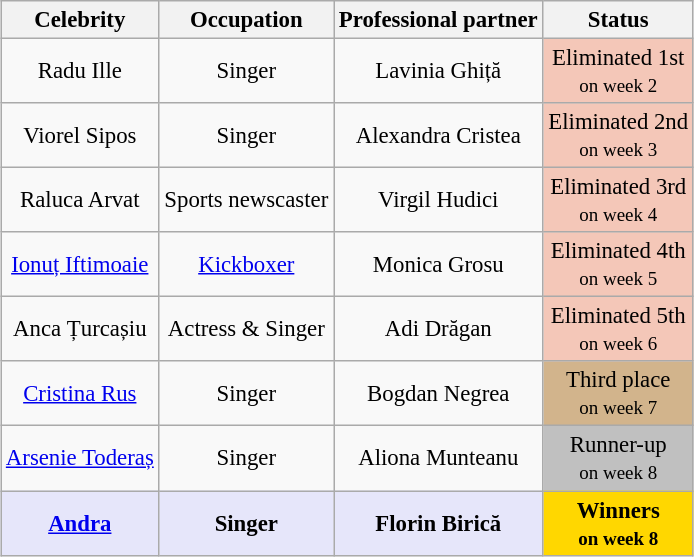<table class="wikitable" style="text-align: center; white-space:nowrap; margin:auto; font-size:95%;">
<tr>
<th>Celebrity</th>
<th>Occupation</th>
<th>Professional partner</th>
<th>Status</th>
</tr>
<tr>
<td>Radu Ille</td>
<td>Singer</td>
<td>Lavinia Ghiță</td>
<td bgcolor="#F4C7B8">Eliminated 1st<br><small>on week 2</small></td>
</tr>
<tr>
<td>Viorel Sipos</td>
<td>Singer</td>
<td>Alexandra Cristea</td>
<td bgcolor="#F4C7B8">Eliminated 2nd<br><small>on week 3</small></td>
</tr>
<tr>
<td>Raluca Arvat</td>
<td>Sports newscaster</td>
<td>Virgil Hudici</td>
<td bgcolor="#F4C7B8">Eliminated 3rd<br><small>on week 4</small></td>
</tr>
<tr>
<td><a href='#'>Ionuț Iftimoaie</a></td>
<td><a href='#'>Kickboxer</a></td>
<td>Monica Grosu</td>
<td bgcolor="#F4C7B8">Eliminated 4th<br><small>on week 5</small></td>
</tr>
<tr>
<td>Anca Țurcașiu</td>
<td>Actress & Singer</td>
<td>Adi Drăgan</td>
<td bgcolor="#F4C7B8">Eliminated 5th<br><small>on week 6</small></td>
</tr>
<tr>
<td><a href='#'>Cristina Rus</a></td>
<td>Singer</td>
<td>Bogdan Negrea</td>
<td bgcolor="tan">Third place<br><small>on week 7</small></td>
</tr>
<tr>
<td><a href='#'>Arsenie Toderaș</a></td>
<td>Singer</td>
<td>Aliona Munteanu</td>
<td bgcolor="silver">Runner-up<br><small>on week 8</small></td>
</tr>
<tr>
<td bgcolor="lavender"><strong><a href='#'>Andra</a></strong></td>
<td bgcolor="lavender"><strong>Singer </strong></td>
<td bgcolor="lavender"><strong>Florin Birică</strong></td>
<td bgcolor="gold"><strong>Winners<br><small>on week 8</small></strong></td>
</tr>
</table>
